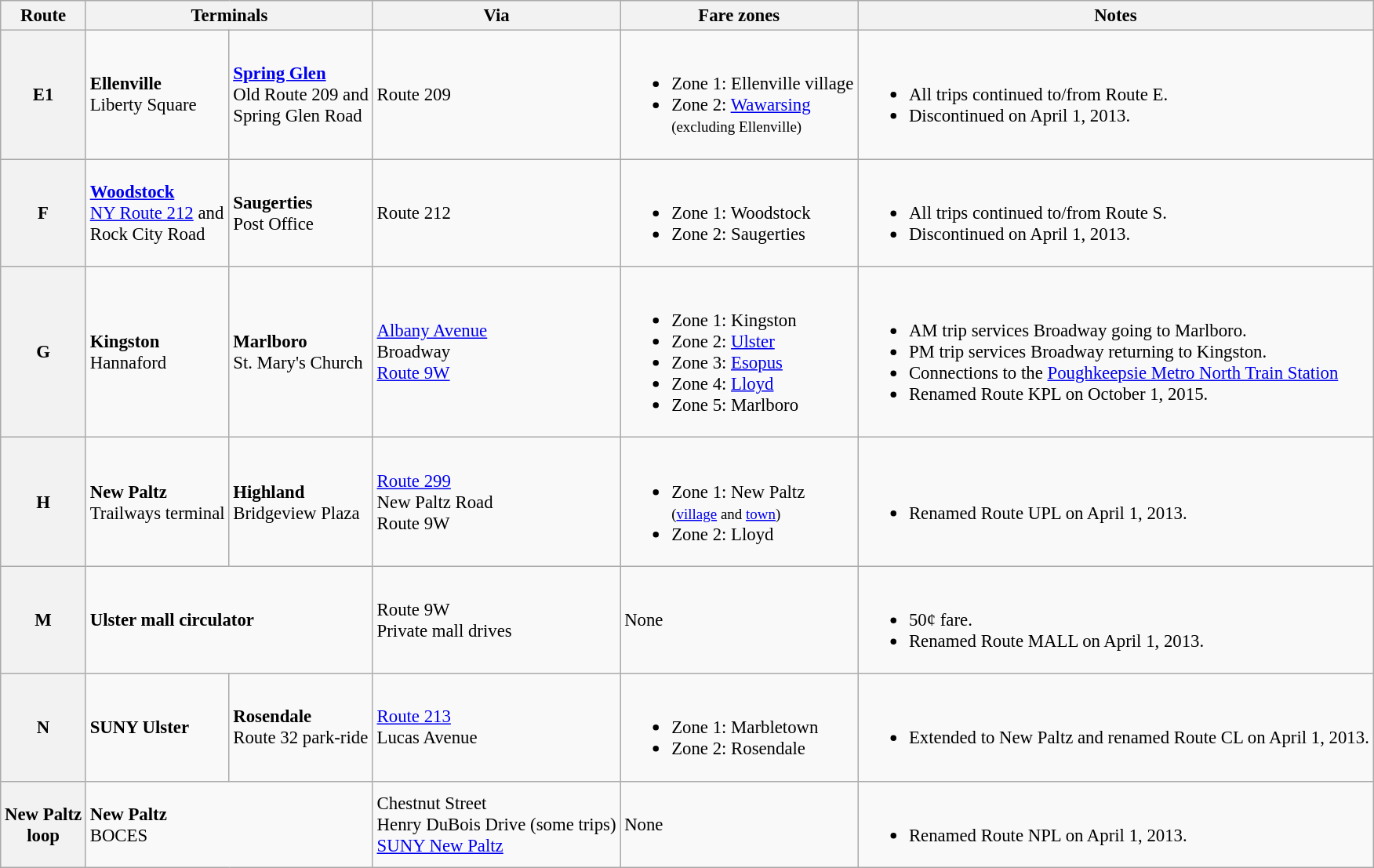<table class="wikitable" style="font-size: 95%;" |>
<tr>
<th>Route</th>
<th colspan=2>Terminals</th>
<th>Via</th>
<th>Fare zones</th>
<th>Notes</th>
</tr>
<tr>
<th>E1</th>
<td><strong>Ellenville</strong><br>Liberty Square</td>
<td><strong><a href='#'>Spring Glen</a></strong><br>Old Route 209 and<br>Spring Glen Road</td>
<td>Route 209</td>
<td><br><ul><li>Zone 1: Ellenville village</li><li>Zone 2: <a href='#'>Wawarsing</a><br><small>(excluding Ellenville)</small></li></ul></td>
<td><br><ul><li>All trips continued to/from Route E.</li><li>Discontinued on April 1, 2013.</li></ul></td>
</tr>
<tr>
<th>F</th>
<td><strong><a href='#'>Woodstock</a></strong><br><a href='#'>NY Route 212</a> and<br>Rock City Road</td>
<td><strong>Saugerties</strong><br>Post Office</td>
<td>Route 212</td>
<td><br><ul><li>Zone 1: Woodstock</li><li>Zone 2: Saugerties</li></ul></td>
<td><br><ul><li>All trips continued to/from Route S.</li><li>Discontinued on April 1, 2013.</li></ul></td>
</tr>
<tr>
<th>G</th>
<td><strong>Kingston</strong><br>Hannaford</td>
<td><strong>Marlboro</strong><br>St. Mary's Church</td>
<td><a href='#'>Albany Avenue</a><br>Broadway<br><a href='#'>Route 9W</a></td>
<td><br><ul><li>Zone 1: Kingston</li><li>Zone 2: <a href='#'>Ulster</a></li><li>Zone 3: <a href='#'>Esopus</a></li><li>Zone 4: <a href='#'>Lloyd</a></li><li>Zone 5: Marlboro</li></ul></td>
<td><br><ul><li>AM trip services Broadway going to Marlboro.</li><li>PM trip services Broadway returning to Kingston.</li><li>Connections to the <a href='#'>Poughkeepsie Metro North Train Station</a></li><li>Renamed Route KPL on October 1, 2015.</li></ul></td>
</tr>
<tr>
<th>H</th>
<td><strong>New Paltz</strong><br>Trailways terminal</td>
<td><strong>Highland</strong><br>Bridgeview Plaza</td>
<td><a href='#'>Route 299</a><br>New Paltz Road<br>Route 9W</td>
<td><br><ul><li>Zone 1: New Paltz<br><small>(<a href='#'>village</a> and <a href='#'>town</a>)</small></li><li>Zone 2: Lloyd</li></ul></td>
<td><br><ul><li>Renamed Route UPL on April 1, 2013.</li></ul></td>
</tr>
<tr>
<th>M</th>
<td colspan=2><strong>Ulster mall circulator</strong></td>
<td>Route 9W<br>Private mall drives</td>
<td>None</td>
<td><br><ul><li>50¢ fare.</li><li>Renamed Route MALL on April 1, 2013.</li></ul></td>
</tr>
<tr>
<th>N</th>
<td><strong>SUNY Ulster</strong></td>
<td><strong>Rosendale</strong><br>Route 32 park-ride</td>
<td><a href='#'>Route 213</a><br>Lucas Avenue</td>
<td><br><ul><li>Zone 1: Marbletown</li><li>Zone 2: Rosendale</li></ul></td>
<td><br><ul><li>Extended to New Paltz and renamed Route CL on April 1, 2013.</li></ul></td>
</tr>
<tr>
<th>New Paltz<br>loop</th>
<td colspan=2><strong>New Paltz</strong><br>BOCES</td>
<td>Chestnut Street<br>Henry DuBois Drive (some trips)<br><a href='#'>SUNY New Paltz</a></td>
<td>None</td>
<td><br><ul><li>Renamed Route NPL on April 1, 2013.</li></ul></td>
</tr>
</table>
